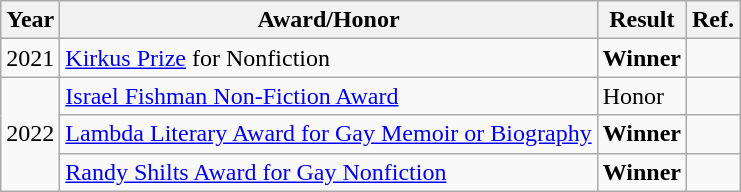<table class="wikitable">
<tr>
<th>Year</th>
<th>Award/Honor</th>
<th>Result</th>
<th>Ref.</th>
</tr>
<tr>
<td>2021</td>
<td><a href='#'>Kirkus Prize</a> for Nonfiction</td>
<td><strong>Winner</strong></td>
<td></td>
</tr>
<tr>
<td rowspan="3">2022</td>
<td><a href='#'>Israel Fishman Non-Fiction Award</a></td>
<td>Honor</td>
<td></td>
</tr>
<tr>
<td><a href='#'>Lambda Literary Award for Gay Memoir or Biography</a></td>
<td><strong>Winner</strong></td>
<td></td>
</tr>
<tr>
<td><a href='#'>Randy Shilts Award for Gay Nonfiction</a></td>
<td><strong>Winner</strong></td>
<td></td>
</tr>
</table>
